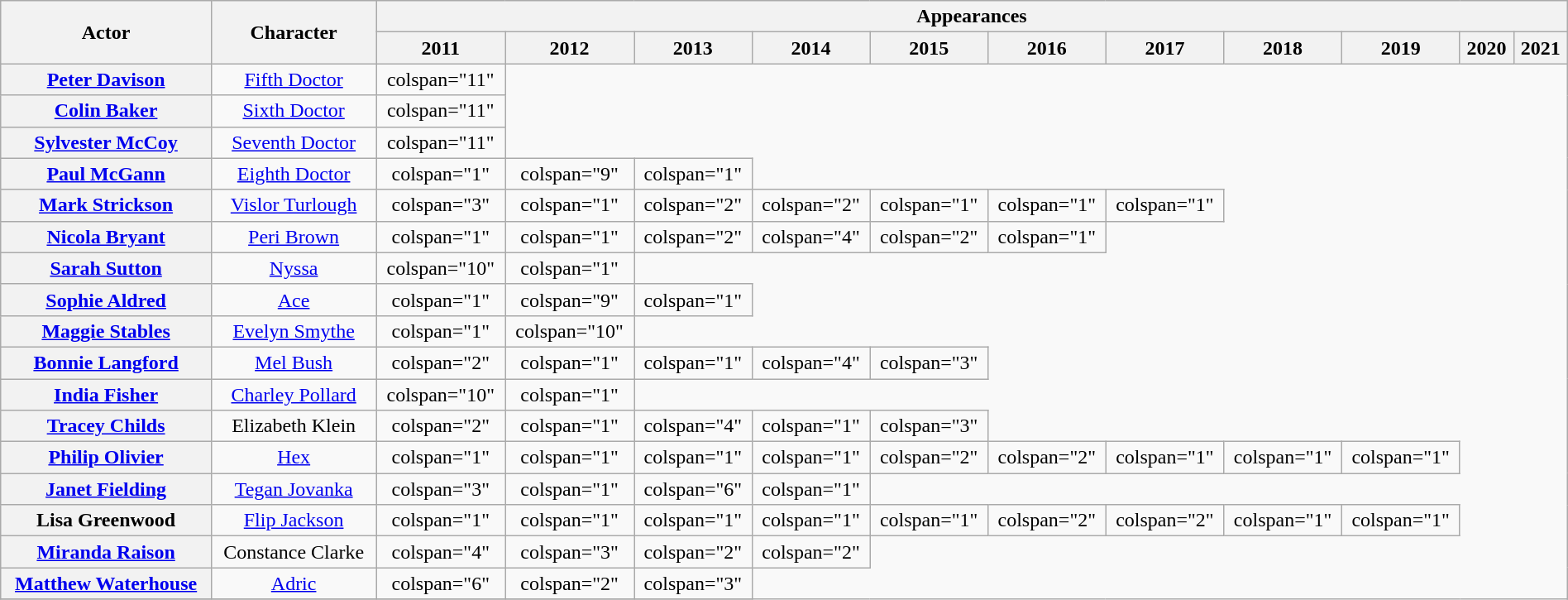<table class="wikitable" style="text-align:center;" width="100%">
<tr ">
<th scope=col rowspan="2">Actor</th>
<th scope=col rowspan="2">Character</th>
<th scope=colgroup colspan="11">Appearances</th>
</tr>
<tr>
<th scope=col>2011</th>
<th scope=col>2012</th>
<th scope=col>2013</th>
<th scope=col>2014</th>
<th scope=col>2015</th>
<th scope=col>2016</th>
<th scope=col>2017</th>
<th scope=col>2018</th>
<th scope=col>2019</th>
<th scope=col>2020</th>
<th scope=col>2021</th>
</tr>
<tr>
<th scope=row><a href='#'>Peter Davison</a></th>
<td><a href='#'>Fifth Doctor</a></td>
<td>colspan="11" </td>
</tr>
<tr>
<th scope=row><a href='#'>Colin Baker</a></th>
<td><a href='#'>Sixth Doctor</a></td>
<td>colspan="11" </td>
</tr>
<tr>
<th scope=row><a href='#'>Sylvester McCoy</a></th>
<td><a href='#'>Seventh Doctor</a></td>
<td>colspan="11" </td>
</tr>
<tr>
<th scope=row><a href='#'>Paul McGann</a></th>
<td><a href='#'>Eighth Doctor</a></td>
<td>colspan="1" </td>
<td>colspan="9" </td>
<td>colspan="1" </td>
</tr>
<tr>
<th scope=row><a href='#'>Mark Strickson</a></th>
<td><a href='#'>Vislor Turlough</a></td>
<td>colspan="3" </td>
<td>colspan="1" </td>
<td>colspan="2" </td>
<td>colspan="2" </td>
<td>colspan="1" </td>
<td>colspan="1" </td>
<td>colspan="1" </td>
</tr>
<tr>
<th scope=row><a href='#'>Nicola Bryant</a></th>
<td><a href='#'>Peri Brown</a></td>
<td>colspan="1" </td>
<td>colspan="1" </td>
<td>colspan="2" </td>
<td>colspan="4" </td>
<td>colspan="2" </td>
<td>colspan="1" </td>
</tr>
<tr>
<th scope=row><a href='#'>Sarah Sutton</a></th>
<td><a href='#'>Nyssa</a></td>
<td>colspan="10" </td>
<td>colspan="1" </td>
</tr>
<tr>
<th scope=row><a href='#'>Sophie Aldred</a></th>
<td><a href='#'>Ace</a></td>
<td>colspan="1" </td>
<td>colspan="9" </td>
<td>colspan="1" </td>
</tr>
<tr>
<th scope=row><a href='#'>Maggie Stables</a></th>
<td><a href='#'>Evelyn Smythe</a></td>
<td>colspan="1" </td>
<td>colspan="10" </td>
</tr>
<tr>
<th scope=row><a href='#'>Bonnie Langford</a></th>
<td><a href='#'>Mel Bush</a></td>
<td>colspan="2" </td>
<td>colspan="1" </td>
<td>colspan="1" </td>
<td>colspan="4" </td>
<td>colspan="3" </td>
</tr>
<tr>
<th scope=row><a href='#'>India Fisher</a></th>
<td><a href='#'>Charley Pollard</a></td>
<td>colspan="10" </td>
<td>colspan="1" </td>
</tr>
<tr>
<th scope=row><a href='#'>Tracey Childs</a></th>
<td>Elizabeth Klein</td>
<td>colspan="2" </td>
<td>colspan="1" </td>
<td>colspan="4" </td>
<td>colspan="1" </td>
<td>colspan="3" </td>
</tr>
<tr>
<th scope=row><a href='#'>Philip Olivier</a></th>
<td><a href='#'>Hex</a></td>
<td>colspan="1" </td>
<td>colspan="1" </td>
<td>colspan="1" </td>
<td>colspan="1" </td>
<td>colspan="2" </td>
<td>colspan="2" </td>
<td>colspan="1" </td>
<td>colspan="1" </td>
<td>colspan="1" </td>
</tr>
<tr>
<th scope=row><a href='#'>Janet Fielding</a></th>
<td><a href='#'>Tegan Jovanka</a></td>
<td>colspan="3" </td>
<td>colspan="1" </td>
<td>colspan="6" </td>
<td>colspan="1" </td>
</tr>
<tr>
<th scope=row>Lisa Greenwood</th>
<td><a href='#'>Flip Jackson</a></td>
<td>colspan="1" </td>
<td>colspan="1" </td>
<td>colspan="1" </td>
<td>colspan="1" </td>
<td>colspan="1" </td>
<td>colspan="2" </td>
<td>colspan="2" </td>
<td>colspan="1" </td>
<td>colspan="1" </td>
</tr>
<tr>
<th scope=row><a href='#'>Miranda Raison</a></th>
<td>Constance Clarke</td>
<td>colspan="4" </td>
<td>colspan="3" </td>
<td>colspan="2" </td>
<td>colspan="2" </td>
</tr>
<tr>
<th scope=row><a href='#'>Matthew Waterhouse</a></th>
<td><a href='#'>Adric</a></td>
<td>colspan="6" </td>
<td>colspan="2" </td>
<td>colspan="3" </td>
</tr>
<tr>
</tr>
</table>
